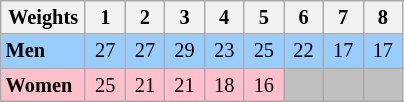<table class="wikitable" style="font-size:85%; ">
<tr>
<th width=50>Weights</th>
<th width=20>1</th>
<th width=20>2</th>
<th width=20>3</th>
<th width=20>4</th>
<th width=20>5</th>
<th width=20>6</th>
<th width=20>7</th>
<th width=20>8</th>
</tr>
<tr bgcolor=#9acdff>
<td><strong>Men</strong></td>
<td align=center>27</td>
<td align=center>27</td>
<td align=center>29</td>
<td align=center>23</td>
<td align=center>25</td>
<td align=center>22</td>
<td align=center>17</td>
<td align=center>17</td>
</tr>
<tr bgcolor=pink>
<td><strong>Women</strong></td>
<td align=center>25</td>
<td align=center>21</td>
<td align=center>21</td>
<td align=center>18</td>
<td align=center>16</td>
<td bgcolor=silver></td>
<td bgcolor=silver></td>
<td bgcolor=silver></td>
</tr>
</table>
